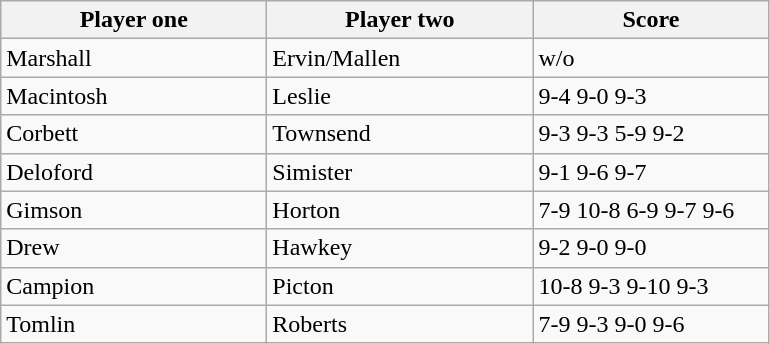<table class="wikitable">
<tr>
<th width=170>Player one</th>
<th width=170>Player two</th>
<th width=150>Score</th>
</tr>
<tr>
<td> Marshall</td>
<td> Ervin/Mallen</td>
<td>w/o</td>
</tr>
<tr>
<td> Macintosh</td>
<td> Leslie</td>
<td>9-4 9-0 9-3</td>
</tr>
<tr>
<td> Corbett</td>
<td> Townsend</td>
<td>9-3 9-3 5-9 9-2</td>
</tr>
<tr>
<td> Deloford</td>
<td> Simister</td>
<td>9-1 9-6 9-7</td>
</tr>
<tr>
<td> Gimson</td>
<td> Horton</td>
<td>7-9 10-8 6-9 9-7 9-6</td>
</tr>
<tr>
<td> Drew</td>
<td> Hawkey</td>
<td>9-2 9-0 9-0</td>
</tr>
<tr>
<td> Campion</td>
<td> Picton</td>
<td>10-8 9-3 9-10 9-3</td>
</tr>
<tr>
<td> Tomlin</td>
<td> Roberts</td>
<td>7-9 9-3 9-0 9-6</td>
</tr>
</table>
